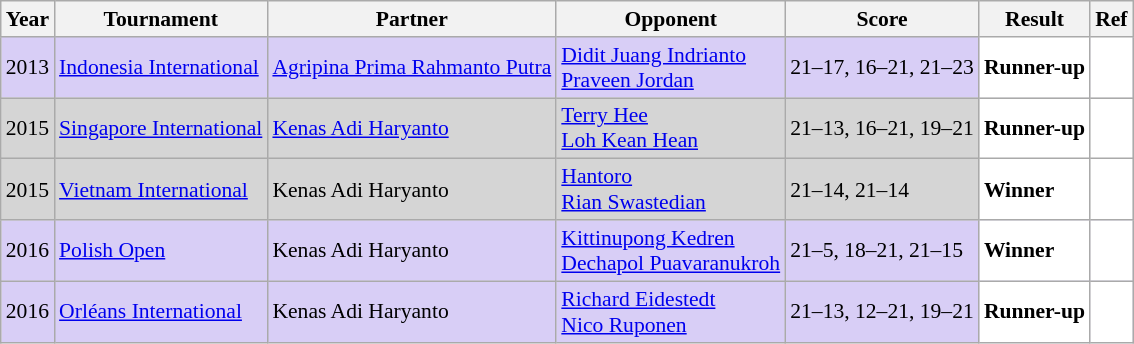<table class="sortable wikitable" style="font-size: 90%">
<tr>
<th>Year</th>
<th>Tournament</th>
<th>Partner</th>
<th>Opponent</th>
<th>Score</th>
<th>Result</th>
<th>Ref</th>
</tr>
<tr style="background:#D8CEF6">
<td align="center">2013</td>
<td align="left"><a href='#'>Indonesia International</a></td>
<td align="left"> <a href='#'>Agripina Prima Rahmanto Putra</a></td>
<td align="left"> <a href='#'>Didit Juang Indrianto</a><br> <a href='#'>Praveen Jordan</a></td>
<td align="left">21–17, 16–21, 21–23</td>
<td style="text-align:left; background:white"> <strong>Runner-up</strong></td>
<td style="text-align:center; background:white"></td>
</tr>
<tr style="background:#D5D5D5">
<td align="center">2015</td>
<td align="left"><a href='#'>Singapore International</a></td>
<td align="left"> <a href='#'>Kenas Adi Haryanto</a></td>
<td align="left"> <a href='#'>Terry Hee</a><br> <a href='#'>Loh Kean Hean</a></td>
<td align="left">21–13, 16–21, 19–21</td>
<td style="text-align:left; background:white"> <strong>Runner-up</strong></td>
<td style="text-align:center; background:white"></td>
</tr>
<tr style="background:#D5D5D5">
<td align="center">2015</td>
<td align="left"><a href='#'>Vietnam International</a></td>
<td align="left"> Kenas Adi Haryanto</td>
<td align="left"> <a href='#'>Hantoro</a><br> <a href='#'>Rian Swastedian</a></td>
<td align="left">21–14, 21–14</td>
<td style="text-align:left; background:white"> <strong>Winner</strong></td>
<td style="text-align:center; background:white"></td>
</tr>
<tr style="background:#D8CEF6">
<td align="center">2016</td>
<td align="left"><a href='#'>Polish Open</a></td>
<td align="left"> Kenas Adi Haryanto</td>
<td align="left"> <a href='#'>Kittinupong Kedren</a><br> <a href='#'>Dechapol Puavaranukroh</a></td>
<td align="left">21–5, 18–21, 21–15</td>
<td style="text-align:left; background:white"> <strong>Winner</strong></td>
<td style="text-align:center; background:white"></td>
</tr>
<tr style="background:#D8CEF6">
<td align="center">2016</td>
<td align="left"><a href='#'>Orléans International</a></td>
<td align="left"> Kenas Adi Haryanto</td>
<td align="left"> <a href='#'>Richard Eidestedt</a><br> <a href='#'>Nico Ruponen</a></td>
<td align="left">21–13, 12–21, 19–21</td>
<td style="text-align:left; background:white"> <strong>Runner-up</strong></td>
<td style="text-align:center; background:white"></td>
</tr>
</table>
